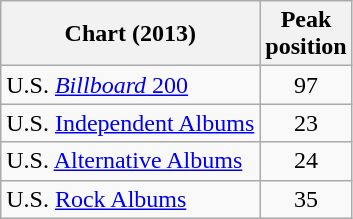<table class="wikitable sortable">
<tr>
<th align="left">Chart (2013)</th>
<th style="text-align:center;">Peak <br>position</th>
</tr>
<tr>
<td align="left">U.S. <a href='#'><em>Billboard</em> 200</a></td>
<td style="text-align:center;">97</td>
</tr>
<tr>
<td align="left">U.S. <a href='#'>Independent Albums</a></td>
<td style="text-align:center;">23</td>
</tr>
<tr>
<td align="left">U.S. <a href='#'>Alternative Albums</a></td>
<td style="text-align:center;">24</td>
</tr>
<tr>
<td align="left">U.S. <a href='#'>Rock Albums</a></td>
<td style="text-align:center;">35</td>
</tr>
</table>
